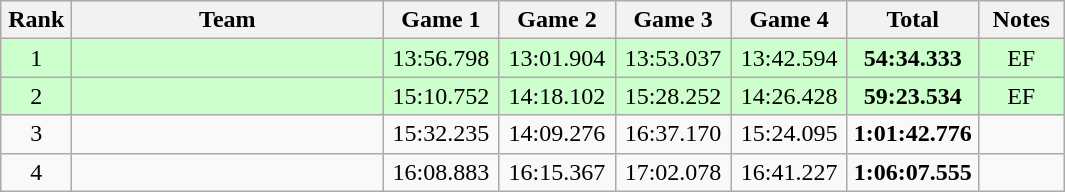<table class=wikitable style="text-align:center">
<tr>
<th width=40>Rank</th>
<th width=200>Team</th>
<th width=70>Game 1</th>
<th width=70>Game 2</th>
<th width=70>Game 3</th>
<th width=70>Game 4</th>
<th width=80>Total</th>
<th width=50>Notes</th>
</tr>
<tr bgcolor="#ccffcc">
<td>1</td>
<td align=left></td>
<td>13:56.798</td>
<td>13:01.904</td>
<td>13:53.037</td>
<td>13:42.594</td>
<td><strong>54:34.333</strong></td>
<td>EF</td>
</tr>
<tr bgcolor="#ccffcc">
<td>2</td>
<td align=left></td>
<td>15:10.752</td>
<td>14:18.102</td>
<td>15:28.252</td>
<td>14:26.428</td>
<td><strong>59:23.534</strong></td>
<td>EF</td>
</tr>
<tr>
<td>3</td>
<td align=left></td>
<td>15:32.235</td>
<td>14:09.276</td>
<td>16:37.170</td>
<td>15:24.095</td>
<td><strong>1:01:42.776</strong></td>
<td></td>
</tr>
<tr>
<td>4</td>
<td align=left></td>
<td>16:08.883</td>
<td>16:15.367</td>
<td>17:02.078</td>
<td>16:41.227</td>
<td><strong>1:06:07.555</strong></td>
<td></td>
</tr>
</table>
